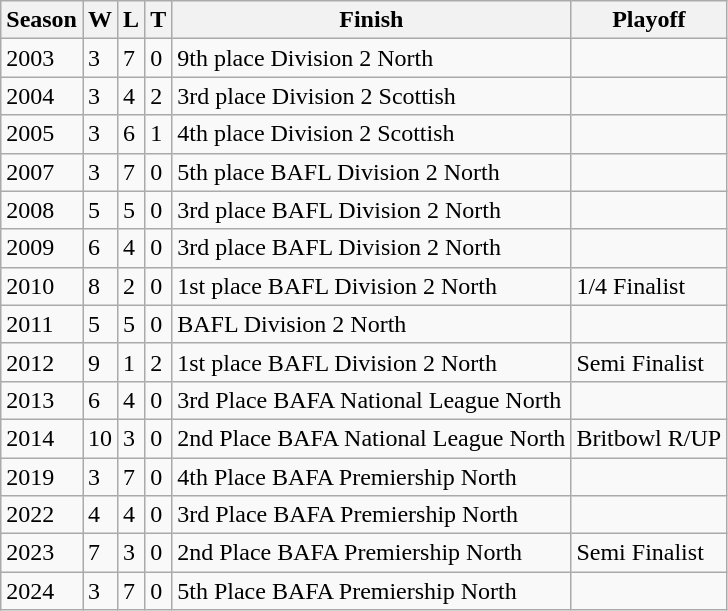<table class="wikitable" style="text-align:left">
<tr>
<th>Season</th>
<th>W</th>
<th>L</th>
<th>T</th>
<th>Finish</th>
<th>Playoff</th>
</tr>
<tr>
<td>2003</td>
<td>3</td>
<td>7</td>
<td>0</td>
<td>9th place Division 2 North</td>
<td></td>
</tr>
<tr>
<td>2004</td>
<td>3</td>
<td>4</td>
<td>2</td>
<td>3rd place Division 2 Scottish</td>
<td></td>
</tr>
<tr>
<td>2005</td>
<td>3</td>
<td>6</td>
<td>1</td>
<td>4th place Division 2 Scottish</td>
<td></td>
</tr>
<tr>
<td>2007</td>
<td>3</td>
<td>7</td>
<td>0</td>
<td>5th place BAFL Division 2 North</td>
<td></td>
</tr>
<tr>
<td>2008</td>
<td>5</td>
<td>5</td>
<td>0</td>
<td>3rd place BAFL Division 2 North</td>
<td></td>
</tr>
<tr>
<td>2009</td>
<td>6</td>
<td>4</td>
<td>0</td>
<td>3rd place BAFL Division 2 North</td>
<td></td>
</tr>
<tr>
<td>2010</td>
<td>8</td>
<td>2</td>
<td>0</td>
<td>1st place BAFL Division 2 North</td>
<td>1/4 Finalist</td>
</tr>
<tr>
<td>2011</td>
<td>5</td>
<td>5</td>
<td>0</td>
<td>BAFL Division 2 North</td>
<td></td>
</tr>
<tr>
<td>2012</td>
<td>9</td>
<td>1</td>
<td>2</td>
<td>1st place BAFL Division 2 North</td>
<td>Semi Finalist</td>
</tr>
<tr>
<td>2013</td>
<td>6</td>
<td>4</td>
<td>0</td>
<td>3rd Place BAFA National League North</td>
<td></td>
</tr>
<tr>
<td>2014</td>
<td>10</td>
<td>3</td>
<td>0</td>
<td>2nd Place BAFA National League North</td>
<td>Britbowl R/UP</td>
</tr>
<tr>
<td>2019</td>
<td>3</td>
<td>7</td>
<td>0</td>
<td>4th Place BAFA Premiership North</td>
<td></td>
</tr>
<tr>
<td>2022</td>
<td>4</td>
<td>4</td>
<td>0</td>
<td>3rd Place BAFA Premiership North</td>
<td></td>
</tr>
<tr>
<td>2023</td>
<td>7</td>
<td>3</td>
<td>0</td>
<td>2nd Place BAFA Premiership North</td>
<td>Semi Finalist</td>
</tr>
<tr>
<td>2024</td>
<td>3</td>
<td>7</td>
<td>0</td>
<td>5th Place BAFA Premiership North</td>
<td></td>
</tr>
</table>
